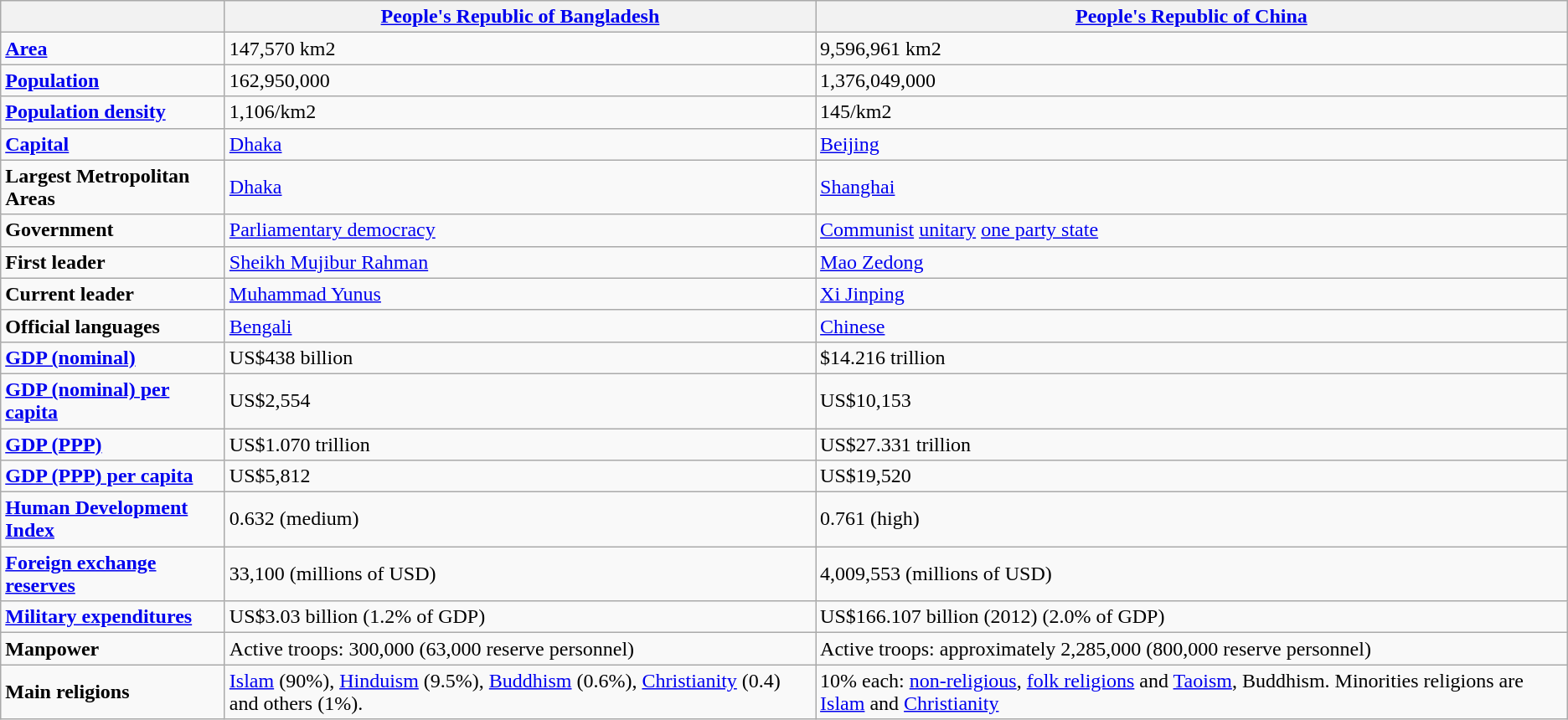<table class="wikitable">
<tr>
<th></th>
<th> <strong><a href='#'>People's Republic of Bangladesh</a></strong></th>
<th> <strong><a href='#'>People's Republic of China</a></strong></th>
</tr>
<tr>
<td><strong><a href='#'>Area</a></strong></td>
<td>147,570 km2</td>
<td>9,596,961 km2</td>
</tr>
<tr>
<td><strong><a href='#'>Population</a></strong></td>
<td>162,950,000</td>
<td>1,376,049,000</td>
</tr>
<tr>
<td><strong><a href='#'>Population density</a></strong></td>
<td>1,106/km2</td>
<td>145/km2</td>
</tr>
<tr>
<td><strong><a href='#'>Capital</a></strong></td>
<td><a href='#'>Dhaka</a></td>
<td><a href='#'>Beijing</a></td>
</tr>
<tr>
<td><strong>Largest Metropolitan Areas</strong></td>
<td><a href='#'>Dhaka</a></td>
<td><a href='#'>Shanghai</a></td>
</tr>
<tr>
<td><strong>Government</strong></td>
<td><a href='#'>Parliamentary democracy</a></td>
<td><a href='#'>Communist</a> <a href='#'>unitary</a> <a href='#'>one party state</a></td>
</tr>
<tr>
<td><strong>First leader</strong></td>
<td><a href='#'>Sheikh Mujibur Rahman</a></td>
<td><a href='#'>Mao Zedong</a></td>
</tr>
<tr>
<td><strong>Current leader</strong></td>
<td><a href='#'>Muhammad Yunus</a></td>
<td><a href='#'>Xi Jinping</a></td>
</tr>
<tr>
<td><strong>Official languages</strong></td>
<td><a href='#'>Bengali</a></td>
<td><a href='#'>Chinese</a></td>
</tr>
<tr>
<td><strong><a href='#'>GDP (nominal)</a></strong></td>
<td>US$438 billion</td>
<td>$14.216 trillion</td>
</tr>
<tr>
<td><strong><a href='#'>GDP (nominal) per capita</a></strong></td>
<td>US$2,554</td>
<td>US$10,153</td>
</tr>
<tr>
<td><strong><a href='#'>GDP (PPP)</a></strong></td>
<td>US$1.070 trillion</td>
<td>US$27.331 trillion</td>
</tr>
<tr>
<td><strong><a href='#'>GDP (PPP) per
capita</a></strong></td>
<td>US$5,812</td>
<td>US$19,520</td>
</tr>
<tr>
<td><strong><a href='#'>Human Development
Index</a></strong></td>
<td>0.632 (<span>medium</span>)</td>
<td>0.761 (<span>high</span>)</td>
</tr>
<tr>
<td><strong><a href='#'>Foreign exchange
reserves</a></strong></td>
<td>33,100 (millions of USD)</td>
<td>4,009,553 (millions of USD)</td>
</tr>
<tr>
<td><strong><a href='#'>Military
expenditures</a></strong></td>
<td>US$3.03 billion (1.2% of GDP)</td>
<td>US$166.107 billion (2012) (2.0% of GDP)</td>
</tr>
<tr>
<td><strong>Manpower</strong></td>
<td>Active troops: 300,000 (63,000 reserve personnel)</td>
<td>Active troops: approximately 2,285,000 (800,000 reserve personnel)</td>
</tr>
<tr>
<td><strong>Main religions</strong></td>
<td><a href='#'>Islam</a> (90%), <a href='#'>Hinduism</a> (9.5%), <a href='#'>Buddhism</a> (0.6%), <a href='#'>Christianity</a> (0.4) and others (1%).</td>
<td>10% each: <a href='#'>non-religious</a>, <a href='#'>folk religions</a> and <a href='#'>Taoism</a>, Buddhism. Minorities religions are <a href='#'>Islam</a> and <a href='#'>Christianity</a></td>
</tr>
</table>
